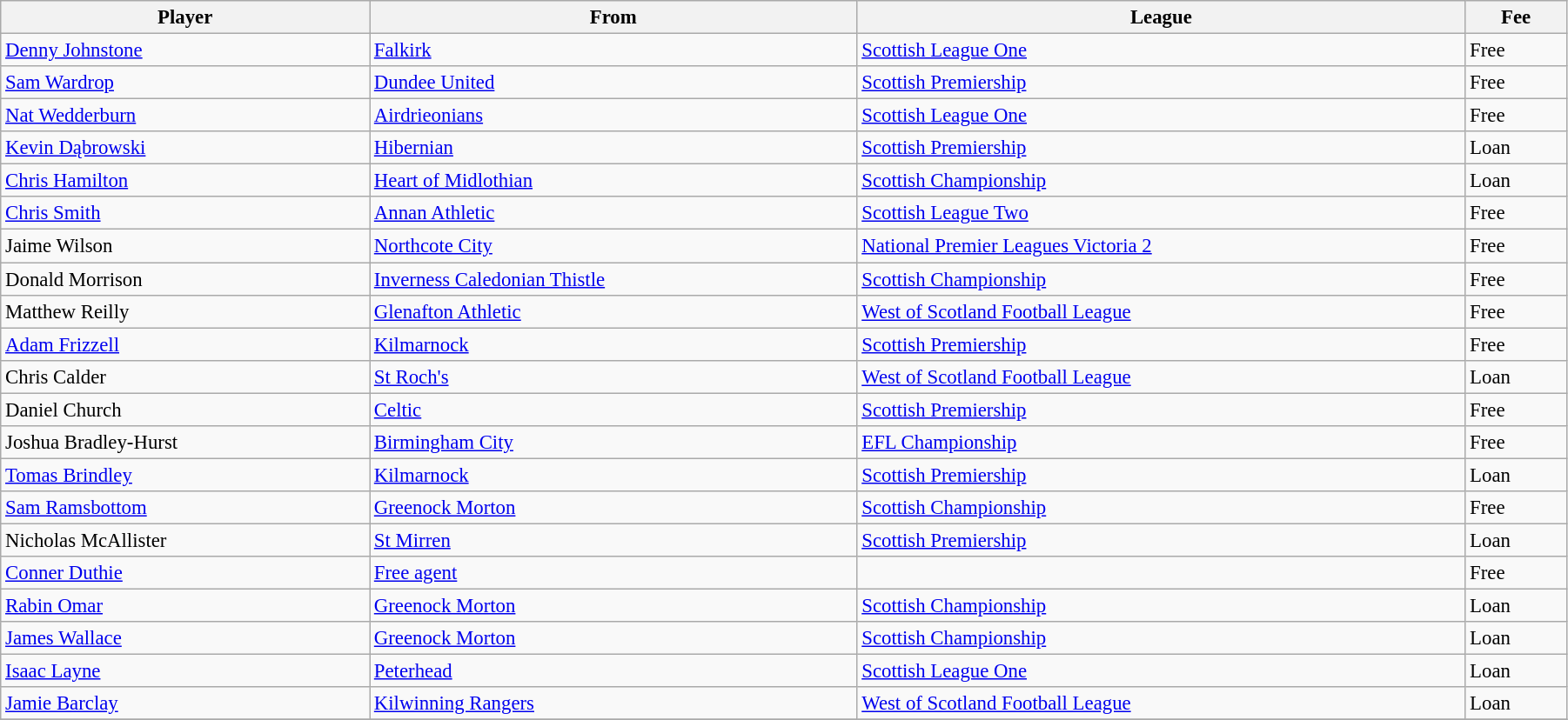<table class="wikitable" style="text-align:center; font-size:95%;width:95%; text-align:left">
<tr>
<th>Player</th>
<th>From</th>
<th>League</th>
<th>Fee</th>
</tr>
<tr>
<td><a href='#'>Denny Johnstone</a></td>
<td><a href='#'>Falkirk</a></td>
<td><a href='#'>Scottish League One</a></td>
<td>Free</td>
</tr>
<tr>
<td><a href='#'>Sam Wardrop</a></td>
<td><a href='#'>Dundee United</a></td>
<td><a href='#'>Scottish Premiership</a></td>
<td>Free</td>
</tr>
<tr>
<td><a href='#'>Nat Wedderburn</a></td>
<td><a href='#'>Airdrieonians</a></td>
<td><a href='#'>Scottish League One</a></td>
<td>Free</td>
</tr>
<tr>
<td><a href='#'>Kevin Dąbrowski</a></td>
<td><a href='#'>Hibernian</a></td>
<td><a href='#'>Scottish Premiership</a></td>
<td>Loan</td>
</tr>
<tr>
<td><a href='#'>Chris Hamilton</a></td>
<td><a href='#'>Heart of Midlothian</a></td>
<td><a href='#'>Scottish Championship</a></td>
<td>Loan</td>
</tr>
<tr>
<td><a href='#'>Chris Smith</a></td>
<td><a href='#'>Annan Athletic</a></td>
<td><a href='#'>Scottish League Two</a></td>
<td>Free</td>
</tr>
<tr>
<td>Jaime Wilson</td>
<td><a href='#'>Northcote City</a></td>
<td><a href='#'>National Premier Leagues Victoria 2</a></td>
<td>Free</td>
</tr>
<tr>
<td>Donald Morrison</td>
<td><a href='#'>Inverness Caledonian Thistle</a></td>
<td><a href='#'>Scottish Championship</a></td>
<td>Free</td>
</tr>
<tr>
<td>Matthew Reilly</td>
<td><a href='#'>Glenafton Athletic</a></td>
<td><a href='#'>West of Scotland Football League</a></td>
<td>Free</td>
</tr>
<tr>
<td><a href='#'>Adam Frizzell</a></td>
<td><a href='#'>Kilmarnock</a></td>
<td><a href='#'>Scottish Premiership</a></td>
<td>Free</td>
</tr>
<tr>
<td>Chris Calder</td>
<td><a href='#'>St Roch's</a></td>
<td><a href='#'>West of Scotland Football League</a></td>
<td>Loan</td>
</tr>
<tr>
<td>Daniel Church</td>
<td><a href='#'>Celtic</a></td>
<td><a href='#'>Scottish Premiership</a></td>
<td>Free</td>
</tr>
<tr>
<td>Joshua Bradley-Hurst</td>
<td><a href='#'>Birmingham City</a></td>
<td><a href='#'>EFL Championship</a></td>
<td>Free</td>
</tr>
<tr>
<td><a href='#'>Tomas Brindley</a></td>
<td><a href='#'>Kilmarnock</a></td>
<td><a href='#'>Scottish Premiership</a></td>
<td>Loan</td>
</tr>
<tr>
<td><a href='#'>Sam Ramsbottom</a></td>
<td><a href='#'>Greenock Morton</a></td>
<td><a href='#'>Scottish Championship</a></td>
<td>Free</td>
</tr>
<tr>
<td>Nicholas McAllister</td>
<td><a href='#'>St Mirren</a></td>
<td><a href='#'>Scottish Premiership</a></td>
<td>Loan</td>
</tr>
<tr>
<td><a href='#'>Conner Duthie</a></td>
<td><a href='#'>Free agent</a></td>
<td></td>
<td>Free</td>
</tr>
<tr>
<td><a href='#'>Rabin Omar</a></td>
<td><a href='#'>Greenock Morton</a></td>
<td><a href='#'>Scottish Championship</a></td>
<td>Loan</td>
</tr>
<tr>
<td><a href='#'>James Wallace</a></td>
<td><a href='#'>Greenock Morton</a></td>
<td><a href='#'>Scottish Championship</a></td>
<td>Loan</td>
</tr>
<tr>
<td><a href='#'>Isaac Layne</a></td>
<td><a href='#'>Peterhead</a></td>
<td><a href='#'>Scottish League One</a></td>
<td>Loan</td>
</tr>
<tr>
<td><a href='#'>Jamie Barclay</a></td>
<td><a href='#'>Kilwinning Rangers</a></td>
<td><a href='#'>West of Scotland Football League</a></td>
<td>Loan</td>
</tr>
<tr>
</tr>
</table>
